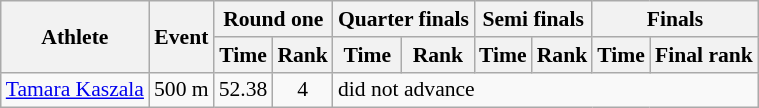<table class="wikitable" style="font-size:90%">
<tr>
<th rowspan="2">Athlete</th>
<th rowspan="2">Event</th>
<th colspan="2">Round one</th>
<th colspan="2">Quarter finals</th>
<th colspan="2">Semi finals</th>
<th colspan="2">Finals</th>
</tr>
<tr>
<th>Time</th>
<th>Rank</th>
<th>Time</th>
<th>Rank</th>
<th>Time</th>
<th>Rank</th>
<th>Time</th>
<th>Final rank</th>
</tr>
<tr>
<td><a href='#'>Tamara Kaszala</a></td>
<td>500 m</td>
<td align="center">52.38</td>
<td align="center">4</td>
<td colspan="6">did not advance</td>
</tr>
</table>
